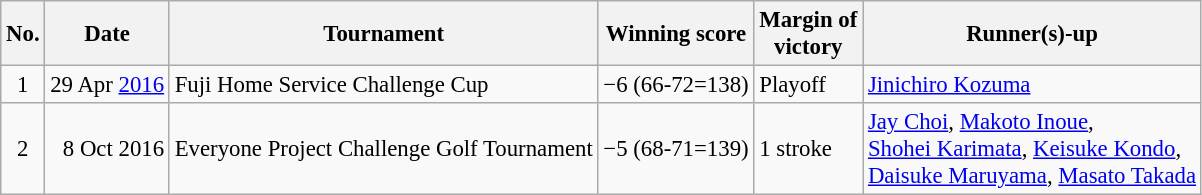<table class="wikitable" style="font-size:95%;">
<tr>
<th>No.</th>
<th>Date</th>
<th>Tournament</th>
<th>Winning score</th>
<th>Margin of<br>victory</th>
<th>Runner(s)-up</th>
</tr>
<tr>
<td align=center>1</td>
<td align=right>29 Apr <a href='#'>2016</a></td>
<td>Fuji Home Service Challenge Cup</td>
<td>−6 (66-72=138)</td>
<td>Playoff</td>
<td> <a href='#'>Jinichiro Kozuma</a></td>
</tr>
<tr>
<td align=center>2</td>
<td align=right>8 Oct 2016</td>
<td>Everyone Project Challenge Golf Tournament</td>
<td>−5 (68-71=139)</td>
<td>1 stroke</td>
<td> <a href='#'>Jay Choi</a>,  <a href='#'>Makoto Inoue</a>,<br> <a href='#'>Shohei Karimata</a>,  <a href='#'>Keisuke Kondo</a>,<br> <a href='#'>Daisuke Maruyama</a>,  <a href='#'>Masato Takada</a></td>
</tr>
</table>
